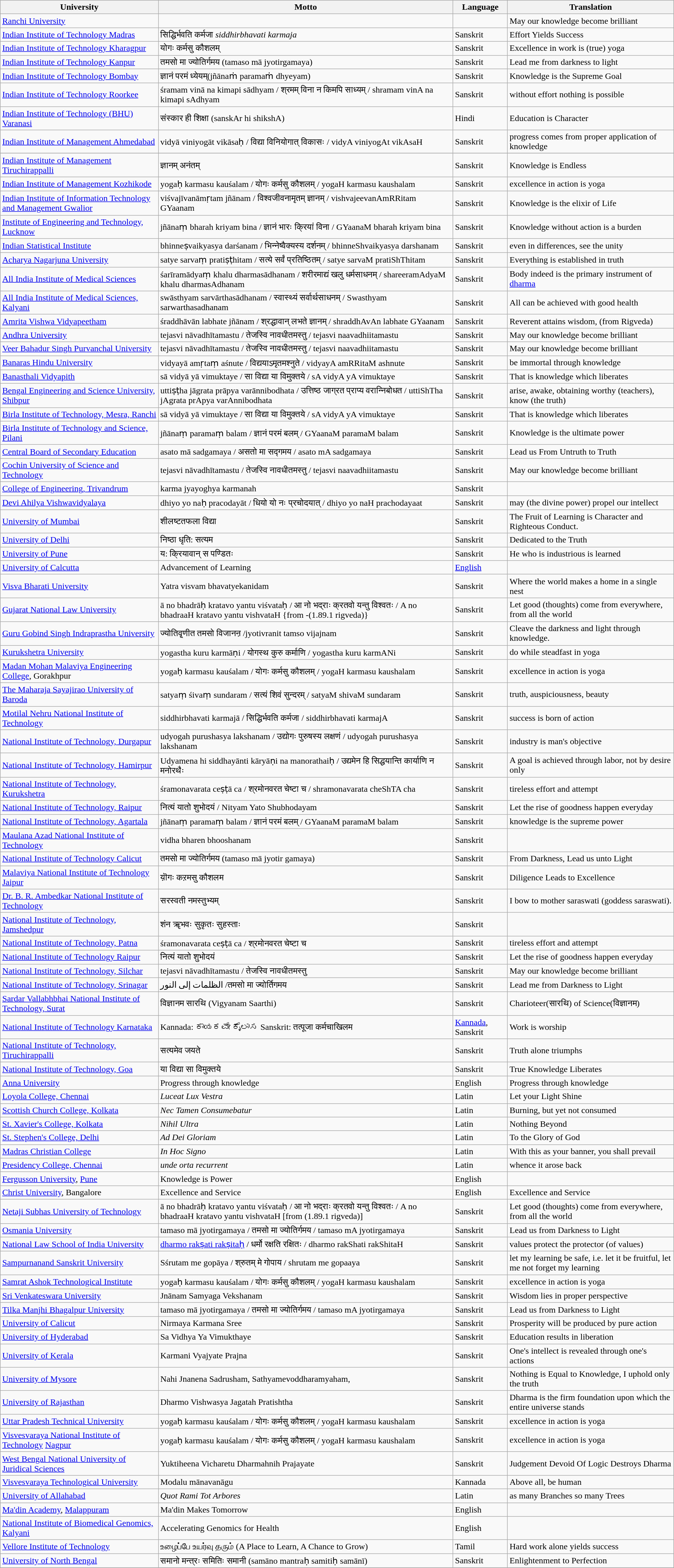<table class="wikitable sortable plainrowheaders">
<tr>
<th>University</th>
<th>Motto</th>
<th>Language</th>
<th>Translation</th>
</tr>
<tr>
<td><a href='#'>Ranchi University</a></td>
<td></td>
<td></td>
<td>May our knowledge become brilliant</td>
</tr>
<tr>
<td><a href='#'>Indian Institute of Technology Madras</a></td>
<td>सिद्धिर्भवति कर्मजा <em>siddhirbhavati karmaja</em></td>
<td>Sanskrit</td>
<td>Effort Yields Success</td>
</tr>
<tr>
<td><a href='#'>Indian Institute of Technology Kharagpur</a></td>
<td>योगः कर्मसु कौशलम्</td>
<td>Sanskrit</td>
<td>Excellence in work is (true) yoga</td>
</tr>
<tr>
<td><a href='#'>Indian Institute of Technology Kanpur</a></td>
<td>तमसो मा ज्योतिर्गमय (tamaso mā jyotirgamaya)</td>
<td>Sanskrit</td>
<td>Lead me from darkness to light</td>
</tr>
<tr>
<td><a href='#'>Indian Institute of Technology Bombay</a></td>
<td>ज्ञानं परमं ध्येयम्(jñānaṁ paramaṁ dhyeyam)</td>
<td>Sanskrit</td>
<td>Knowledge is the Supreme Goal</td>
</tr>
<tr>
<td><a href='#'>Indian Institute of Technology Roorkee</a></td>
<td>śramam vinā na kimapi sādhyam / श्रमम् विना न किमपि साध्यम् / shramam vinA na kimapi sAdhyam</td>
<td>Sanskrit</td>
<td>without effort nothing is possible</td>
</tr>
<tr>
<td><a href='#'>Indian Institute of Technology (BHU) Varanasi</a></td>
<td>संस्कार ही शिक्षा (sanskAr hi shikshA)</td>
<td>Hindi</td>
<td>Education is Character</td>
</tr>
<tr>
<td><a href='#'>Indian Institute of Management Ahmedabad</a></td>
<td>vidyā viniyogāt vikāsaḥ / विद्या विनियोगात् विकासः / vidyA viniyogAt vikAsaH</td>
<td>Sanskrit</td>
<td>progress comes from proper application of knowledge</td>
</tr>
<tr>
</tr>
<tr>
<td><a href='#'>Indian Institute of Management Tiruchirappalli</a></td>
<td>ज्ञानम् अनंतम्</td>
<td>Sanskrit</td>
<td>Knowledge is Endless</td>
</tr>
<tr>
<td><a href='#'>Indian Institute of Management Kozhikode</a></td>
<td>yogaḥ karmasu kauśalam / योगः कर्मसु कौशलम् / yogaH karmasu kaushalam</td>
<td>Sanskrit</td>
<td>excellence in action is yoga</td>
</tr>
<tr>
<td><a href='#'>Indian Institute of Information Technology and Management Gwalior</a></td>
<td>viśvajīvanāmṛtam jñānam / विश्वजीवनामृतम् ज्ञानम् / vishvajeevanAmRRitam GYaanam</td>
<td>Sanskrit</td>
<td>Knowledge is the elixir of Life</td>
</tr>
<tr>
<td><a href='#'>Institute of Engineering and Technology, Lucknow</a></td>
<td>jñānaṃ bharah kriyam bina / ज्ञानं भारः क्रियां विना / GYaanaM bharah kriyam bina</td>
<td>Sanskrit</td>
<td>Knowledge without action is a burden</td>
</tr>
<tr>
<td><a href='#'>Indian Statistical Institute</a></td>
<td>bhinneṣvaikyasya darśanam / भिन्नेष्वैक्यस्य दर्शनम् / bhinneShvaikyasya darshanam</td>
<td>Sanskrit</td>
<td>even in differences, see the unity</td>
</tr>
<tr>
<td><a href='#'>Acharya Nagarjuna University</a></td>
<td>satye sarvaṃ pratiṣṭhitam / सत्ये सर्वं प्रतिष्ठितम् / satye sarvaM pratiShThitam</td>
<td>Sanskrit</td>
<td>Everything is established in truth</td>
</tr>
<tr>
<td><a href='#'>All India Institute of Medical Sciences</a></td>
<td>śarīramādyaṃ khalu dharmasādhanam / शरीरमाद्यं खलु धर्मसाधनम् / shareeramAdyaM khalu dharmasAdhanam</td>
<td>Sanskrit</td>
<td>Body indeed is the primary instrument of <a href='#'>dharma</a></td>
</tr>
<tr>
<td><a href='#'>All India Institute of Medical Sciences, Kalyani</a></td>
<td>swāsthyam sarvārthasādhanam / स्वास्थ्यं सर्वार्थसाधनम् / Swasthyam sarwarthasadhanam</td>
<td>Sanskrit</td>
<td>All can be achieved with good health</td>
</tr>
<tr>
<td><a href='#'>Amrita Vishwa Vidyapeetham</a></td>
<td>śraddhāvān labhate jñānam / श्रद्धावान् लभते ज्ञानम् / shraddhAvAn labhate GYaanam</td>
<td>Sanskrit</td>
<td>Reverent attains wisdom, (from Rigveda)</td>
</tr>
<tr>
<td><a href='#'>Andhra University</a></td>
<td>tejasvi nāvadhītamastu / तेजस्वि नावधीतमस्तु / tejasvi naavadhiitamastu</td>
<td>Sanskrit</td>
<td>May our knowledge become brilliant</td>
</tr>
<tr>
<td><a href='#'>Veer Bahadur Singh Purvanchal University</a></td>
<td>tejasvi nāvadhītamastu / तेजस्वि नावधीतमस्तु / tejasvi naavadhiitamastu</td>
<td>Sanskrit</td>
<td>May our knowledge become brilliant</td>
</tr>
<tr>
<td><a href='#'>Banaras Hindu University</a></td>
<td>vidyayā amṛtaṃ aśnute / विद्ययाऽमृतमश्नुते / vidyayA amRRitaM ashnute</td>
<td>Sanskrit</td>
<td>be immortal through knowledge</td>
</tr>
<tr>
<td><a href='#'>Banasthali Vidyapith</a></td>
<td>sā vidyā yā vimuktaye / सा विद्या या विमुक्तये / sA vidyA yA vimuktaye</td>
<td>Sanskrit</td>
<td>That is knowledge which liberates</td>
</tr>
<tr>
<td><a href='#'>Bengal Engineering and Science University, Shibpur</a></td>
<td>uttiṣṭha jāgrata prāpya varānnibodhata / उत्तिष्ठ जाग्रत प्राप्य वरान्निबोधत / uttiShTha jAgrata prApya varAnnibodhata</td>
<td>Sanskrit</td>
<td>arise, awake, obtaining worthy (teachers), know (the truth)</td>
</tr>
<tr>
<td><a href='#'>Birla Institute of Technology, Mesra, Ranchi</a></td>
<td>sā vidyā yā vimuktaye / सा विद्या या विमुक्तये / sA vidyA yA vimuktaye</td>
<td>Sanskrit</td>
<td>That is knowledge which liberates</td>
</tr>
<tr>
<td><a href='#'>Birla Institute of Technology and Science, Pilani</a></td>
<td>jñānaṃ paramaṃ balam / ज्ञानं परमं बलम् / GYaanaM paramaM balam</td>
<td>Sanskrit</td>
<td>Knowledge is the ultimate power</td>
</tr>
<tr>
<td><a href='#'>Central Board of Secondary Education</a></td>
<td>asato mā sadgamaya / असतो मा सद्गमय / asato mA sadgamaya</td>
<td>Sanskrit</td>
<td>Lead us From Untruth to Truth</td>
</tr>
<tr>
<td><a href='#'>Cochin University of Science and Technology</a></td>
<td>tejasvi nāvadhītamastu / तेजस्वि नावधीतमस्तु / tejasvi naavadhiitamastu</td>
<td>Sanskrit</td>
<td>May our knowledge become brilliant</td>
</tr>
<tr>
<td><a href='#'>College of Engineering, Trivandrum</a></td>
<td>karma jyayoghya karmanah</td>
<td>Sanskrit</td>
</tr>
<tr>
<td><a href='#'>Devi Ahilya Vishwavidyalaya</a></td>
<td>dhiyo yo naḥ pracodayāt / धियो यो नः प्रचोदयात् / dhiyo yo naH prachodayaat</td>
<td>Sanskrit</td>
<td>may (the divine power) propel our intellect</td>
</tr>
<tr>
<td><a href='#'>University of Mumbai</a></td>
<td>शीलष्टतफला विद्या</td>
<td>Sanskrit</td>
<td>The Fruit of Learning is Character and Righteous Conduct.</td>
</tr>
<tr>
<td><a href='#'>University of Delhi</a></td>
<td>निष्ठा धृति: सत्यम</td>
<td>Sanskrit</td>
<td>Dedicated to the Truth</td>
</tr>
<tr>
<td><a href='#'>University of Pune</a></td>
<td>य: क्रियावान् स पण्डितः</td>
<td>Sanskrit</td>
<td>He who is industrious is learned</td>
</tr>
<tr>
<td><a href='#'>University of Calcutta</a></td>
<td>Advancement of Learning</td>
<td><a href='#'>English</a></td>
</tr>
<tr>
<td><a href='#'>Visva Bharati University</a></td>
<td>Yatra visvam bhavatyekanidam</td>
<td>Sanskrit</td>
<td>Where the world makes a home in a single nest</td>
</tr>
<tr>
<td><a href='#'>Gujarat National Law University</a></td>
<td>ā no bhadrāḥ kratavo yantu viśvataḥ  / आ नो भद्राः क्रतवो यन्तु विश्वतः / A no bhadraaH kratavo yantu vishvataH {from -(1.89.1 rigveda)}</td>
<td>Sanskrit</td>
<td>Let good (thoughts) come from everywhere, from all the world</td>
</tr>
<tr>
<td><a href='#'>Guru Gobind Singh Indraprastha University</a></td>
<td>ज्योतिवृ्णीत तमसो विजानऩ /jyotivranit tamso vijajnam</td>
<td>Sanskrit</td>
<td>Cleave the darkness and light through knowledge.</td>
</tr>
<tr>
<td><a href='#'>Kurukshetra University</a></td>
<td>yogastha kuru karmāṇi / योगस्थ कुरु कर्माणि / yogastha kuru karmANi</td>
<td>Sanskrit</td>
<td>do while steadfast in yoga</td>
</tr>
<tr>
<td><a href='#'>Madan Mohan Malaviya Engineering College</a>, Gorakhpur</td>
<td>yogaḥ karmasu kauśalam / योगः कर्मसु कौशलम् / yogaH karmasu kaushalam</td>
<td>Sanskrit</td>
<td>excellence in action is yoga</td>
</tr>
<tr>
<td><a href='#'>The Maharaja Sayajirao University of Baroda</a></td>
<td>satyaṃ śivaṃ sundaram / सत्यं शिवं सुन्दरम् / satyaM shivaM sundaram</td>
<td>Sanskrit</td>
<td>truth, auspiciousness, beauty</td>
</tr>
<tr>
<td><a href='#'>Motilal Nehru National Institute of Technology</a></td>
<td>siddhirbhavati karmajā / सिद्धिर्भवति कर्मजा / siddhirbhavati karmajA</td>
<td>Sanskrit</td>
<td>success is born of action</td>
</tr>
<tr>
<td><a href='#'>National Institute of Technology, Durgapur</a></td>
<td>udyogah purushasya lakshanam / उद्योगः पुरुषस्य लक्षणं / udyogah purushasya lakshanam</td>
<td>Sanskrit</td>
<td>industry is man's objective</td>
</tr>
<tr>
<td><a href='#'>National Institute of Technology, Hamirpur</a></td>
<td>Udyamena hi siddhayānti kāryāṇi na manorathaiḥ / उद्यमेन हि सिद्धयान्ति कार्याणि न मनोरथैः</td>
<td>Sanskrit</td>
<td>A goal is achieved through labor, not by desire only</td>
</tr>
<tr>
<td><a href='#'>National Institute of Technology, Kurukshetra</a></td>
<td>śramonavarata ceṣṭā ca / श्रमोनवरत चेष्टा च / shramonavarata cheShTA cha</td>
<td>Sanskrit</td>
<td>tireless effort and attempt</td>
</tr>
<tr>
<td><a href='#'>National Institute of Technology, Raipur</a></td>
<td>नित्यं यातो शुभोदयं / Nityam Yato Shubhodayam</td>
<td>Sanskrit</td>
<td>Let the rise of goodness happen everyday</td>
</tr>
<tr>
<td><a href='#'>National Institute of Technology, Agartala</a></td>
<td>jñānaṃ paramaṃ balam / ज्ञानं परमं बलम् / GYaanaM paramaM balam</td>
<td>Sanskrit</td>
<td>knowledge is the supreme power</td>
</tr>
<tr>
<td><a href='#'>Maulana Azad National Institute of Technology</a></td>
<td>vidha bharen bhooshanam</td>
<td>Sanskrit</td>
<td></td>
</tr>
<tr>
<td><a href='#'>National Institute of Technology Calicut</a></td>
<td>तमसो मा ज्योतिर्गमय (tamaso mā jyotir gamaya)</td>
<td>Sanskrit</td>
<td>From Darkness, Lead us unto Light</td>
</tr>
<tr>
<td><a href='#'>Malaviya National Institute of Technology Jaipur</a></td>
<td>य़ॊगः कऱमसु कौशलम</td>
<td>Sanskrit</td>
<td>Diligence Leads to Excellence</td>
</tr>
<tr>
<td><a href='#'>Dr. B. R. Ambedkar National Institute of Technology</a></td>
<td>सरस्वती नमस्तुभ्यम्</td>
<td>Sanskrit</td>
<td>I bow to mother saraswati (goddess saraswati).</td>
</tr>
<tr>
<td><a href='#'>National Institute of Technology, Jamshedpur</a></td>
<td>शंन ॠभवः सुकृतः सुहस्ताः</td>
<td>Sanskrit</td>
<td></td>
</tr>
<tr>
<td><a href='#'>National Institute of Technology, Patna</a></td>
<td>śramonavarata ceṣṭā ca / श्रमोनवरत चेष्टा च</td>
<td>Sanskrit</td>
<td>tireless effort and attempt</td>
</tr>
<tr>
<td><a href='#'>National Institute of Technology Raipur</a></td>
<td>नित्यं यातो शुभोदयं</td>
<td>Sanskrit</td>
<td>Let the rise of goodness happen everyday</td>
</tr>
<tr>
<td><a href='#'>National Institute of Technology, Silchar</a></td>
<td>tejasvi nāvadhītamastu / तेजस्वि नावधीतमस्तु</td>
<td>Sanskrit</td>
<td>May our knowledge become brilliant</td>
</tr>
<tr>
<td><a href='#'>National Institute of Technology, Srinagar</a></td>
<td>الظلمات إلى النور /तमसो मा ज्योर्तिगमय</td>
<td>Sanskrit</td>
<td>Lead me from Darkness to Light</td>
</tr>
<tr>
<td><a href='#'>Sardar Vallabhbhai National Institute of Technology, Surat</a></td>
<td>विज्ञानम सारथि (Vigyanam Saarthi)</td>
<td>Sanskrit</td>
<td>Charioteer(सारथि) of Science(विज्ञानम)</td>
</tr>
<tr>
<td><a href='#'>National Institute of Technology Karnataka</a></td>
<td>Kannada: ಕಾಯಕವೇ ಕೈಲಾಸ Sanskrit: तत्पूजा कर्मचाखिलम</td>
<td><a href='#'>Kannada</a>, Sanskrit</td>
<td>Work is worship</td>
</tr>
<tr>
<td><a href='#'>National Institute of Technology, Tiruchirappalli</a></td>
<td>सत्यमेव जयते</td>
<td>Sanskrit</td>
<td>Truth alone triumphs</td>
</tr>
<tr>
<td><a href='#'>National Institute of Technology, Goa</a></td>
<td>या विद्या सा विमुक्तये</td>
<td>Sanskrit</td>
<td>True Knowledge Liberates</td>
</tr>
<tr>
<td><a href='#'>Anna University</a></td>
<td>Progress through knowledge</td>
<td>English</td>
<td>Progress through knowledge</td>
</tr>
<tr>
<td><a href='#'>Loyola College, Chennai</a></td>
<td><em>Luceat Lux Vestra</em></td>
<td>Latin</td>
<td>Let your Light Shine</td>
</tr>
<tr>
<td><a href='#'>Scottish Church College, Kolkata</a></td>
<td><em>Nec Tamen Consumebatur</em></td>
<td>Latin</td>
<td>Burning, but yet not consumed</td>
</tr>
<tr>
<td><a href='#'>St. Xavier's College, Kolkata</a></td>
<td><em>Nihil Ultra</em></td>
<td>Latin</td>
<td>Nothing Beyond</td>
</tr>
<tr>
<td><a href='#'>St. Stephen's College, Delhi</a></td>
<td><em>Ad Dei Gloriam</em></td>
<td>Latin</td>
<td>To the Glory of God</td>
</tr>
<tr>
<td><a href='#'>Madras Christian College</a></td>
<td><em>In Hoc Signo</em></td>
<td>Latin</td>
<td>With this as your banner, you shall prevail</td>
</tr>
<tr>
<td><a href='#'>Presidency College, Chennai</a></td>
<td><em>unde orta recurrent</em></td>
<td>Latin</td>
<td>whence it arose back</td>
</tr>
<tr>
<td><a href='#'>Fergusson University</a>, <a href='#'>Pune</a></td>
<td>Knowledge is Power</td>
<td>English</td>
<td></td>
</tr>
<tr>
<td><a href='#'>Christ University</a>, Bangalore</td>
<td>Excellence and Service</td>
<td>English</td>
<td>Excellence and Service</td>
</tr>
<tr>
<td><a href='#'>Netaji Subhas University of Technology</a></td>
<td>ā no bhadrāḥ kratavo yantu viśvataḥ / आ नो भद्राः क्रतवो यन्तु विश्वतः / A no bhadraaH kratavo yantu vishvataH [from (1.89.1 rigveda)]</td>
<td>Sanskrit</td>
<td>Let good (thoughts) come from everywhere, from all the world</td>
</tr>
<tr>
<td><a href='#'>Osmania University</a></td>
<td>tamaso mā jyotirgamaya / तमसो मा ज्योतिर्गमय / tamaso mA jyotirgamaya</td>
<td>Sanskrit</td>
<td>Lead us from Darkness to Light</td>
</tr>
<tr>
<td><a href='#'>National Law School of India University</a></td>
<td><a href='#'>dharmo rakṣati rakṣitaḥ</a> / धर्मो रक्षति रक्षितः / dharmo rakShati rakShitaH</td>
<td>Sanskrit</td>
<td>values protect the protector (of values)</td>
</tr>
<tr>
<td><a href='#'>Sampurnanand Sanskrit University</a></td>
<td>Sśrutam me gopāya / श्रुतम् मे गोपाय / shrutam me gopaaya</td>
<td>Sanskrit</td>
<td>let my learning be safe, i.e. let it be fruitful, let me not forget my learning</td>
</tr>
<tr>
<td><a href='#'>Samrat Ashok Technological Institute</a></td>
<td>yogaḥ karmasu kauśalam / योगः कर्मसु कौशलम् / yogaH karmasu kaushalam</td>
<td>Sanskrit</td>
<td>excellence in action is yoga</td>
</tr>
<tr>
<td><a href='#'>Sri Venkateswara University</a></td>
<td>Jnānam Samyaga Vekshanam</td>
<td>Sanskrit</td>
<td>Wisdom lies in proper perspective</td>
</tr>
<tr>
<td><a href='#'>Tilka Manjhi Bhagalpur University</a></td>
<td>tamaso mā jyotirgamaya / तमसो मा ज्योतिर्गमय / tamaso mA jyotirgamaya</td>
<td>Sanskrit</td>
<td>Lead us from Darkness to Light</td>
</tr>
<tr>
<td><a href='#'>University of Calicut</a></td>
<td>Nirmaya Karmana Sree</td>
<td>Sanskrit</td>
<td>Prosperity will be produced by pure action</td>
</tr>
<tr>
<td><a href='#'>University of Hyderabad</a></td>
<td>Sa Vidhya Ya Vimukthaye</td>
<td>Sanskrit</td>
<td>Education results in liberation</td>
</tr>
<tr>
<td><a href='#'>University of Kerala</a></td>
<td>Karmani Vyajyate Prajna</td>
<td>Sanskrit</td>
<td>One's intellect is revealed through one's actions</td>
</tr>
<tr>
<td><a href='#'>University of Mysore</a></td>
<td>Nahi Jnanena Sadrusham,  Sathyamevoddharamyaham,</td>
<td>Sanskrit</td>
<td>Nothing is Equal to Knowledge,   I uphold only the truth</td>
</tr>
<tr>
<td><a href='#'>University of Rajasthan</a></td>
<td>Dharmo Vishwasya Jagatah Pratishtha</td>
<td>Sanskrit</td>
<td>Dharma is the firm foundation upon which the entire universe stands</td>
</tr>
<tr>
<td><a href='#'>Uttar Pradesh Technical University</a></td>
<td>yogaḥ karmasu kauśalam / योगः कर्मसु कौशलम् / yogaH karmasu kaushalam</td>
<td>Sanskrit</td>
<td>excellence in action is yoga</td>
</tr>
<tr>
<td><a href='#'>Visvesvaraya National Institute of Technology</a> <a href='#'>Nagpur</a></td>
<td>yogaḥ karmasu kauśalam / योगः कर्मसु कौशलम् / yogaH karmasu kaushalam</td>
<td>Sanskrit</td>
<td>excellence in action is yoga</td>
</tr>
<tr>
<td><a href='#'>West Bengal National University of Juridical Sciences</a></td>
<td>Yuktiheena Vicharetu Dharmahnih Prajayate</td>
<td>Sanskrit</td>
<td>Judgement Devoid Of Logic Destroys Dharma</td>
</tr>
<tr>
<td><a href='#'>Visvesvaraya Technological University</a></td>
<td>Modalu mānavanāgu</td>
<td>Kannada</td>
<td>Above all, be human</td>
</tr>
<tr>
<td><a href='#'>University of Allahabad</a></td>
<td><em>Quot Rami Tot Arbores</em></td>
<td>Latin</td>
<td>as many Branches so many Trees</td>
</tr>
<tr>
<td><a href='#'>Ma'din Academy</a>, <a href='#'>Malappuram</a></td>
<td>Ma'din Makes Tomorrow</td>
<td>English</td>
<td></td>
</tr>
<tr>
<td><a href='#'>National Institute of Biomedical Genomics, Kalyani</a></td>
<td>Accelerating Genomics for Health</td>
<td>English</td>
<td></td>
</tr>
<tr>
<td><a href='#'>Vellore Institute of Technology</a></td>
<td>உழைப்பே உயர்வு தரும் (A Place to Learn, A Chance to Grow)</td>
<td>Tamil</td>
<td>Hard work alone yields success</td>
</tr>
<tr>
<td><a href='#'>University of North Bengal</a></td>
<td>समानो मन्त्रः समितिः समानी (samāno mantraḥ samitiḥ samānī)</td>
<td>Sanskrit</td>
<td>Enlightenment to Perfection</td>
</tr>
<tr>
</tr>
</table>
